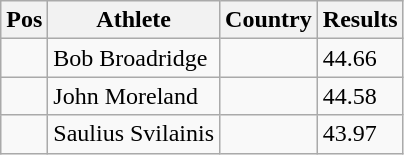<table class="wikitable">
<tr>
<th>Pos</th>
<th>Athlete</th>
<th>Country</th>
<th>Results</th>
</tr>
<tr>
<td align="center"></td>
<td>Bob Broadridge</td>
<td></td>
<td>44.66</td>
</tr>
<tr>
<td align="center"></td>
<td>John Moreland</td>
<td></td>
<td>44.58</td>
</tr>
<tr>
<td align="center"></td>
<td>Saulius Svilainis</td>
<td></td>
<td>43.97</td>
</tr>
</table>
